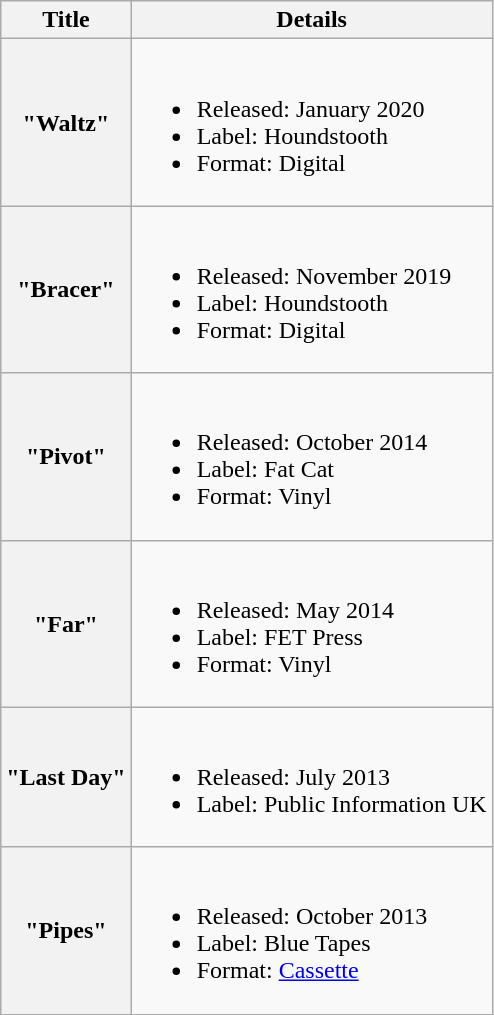<table class="wikitable plainrowheaders">
<tr>
<th scope="col">Title</th>
<th scope="col">Details</th>
</tr>
<tr>
<th scope="row">"Waltz"</th>
<td><br><ul><li>Released: January 2020</li><li>Label: Houndstooth</li><li>Format: Digital</li></ul></td>
</tr>
<tr>
<th scope="row">"Bracer"</th>
<td><br><ul><li>Released: November 2019</li><li>Label: Houndstooth</li><li>Format: Digital</li></ul></td>
</tr>
<tr>
<th scope="row">"Pivot"</th>
<td><br><ul><li>Released: October 2014</li><li>Label: Fat Cat</li><li>Format: Vinyl</li></ul></td>
</tr>
<tr>
<th scope="row">"Far"</th>
<td><br><ul><li>Released: May 2014</li><li>Label: FET Press</li><li>Format: Vinyl</li></ul></td>
</tr>
<tr>
<th scope="row">"Last Day"</th>
<td><br><ul><li>Released: July 2013</li><li>Label: Public Information UK</li></ul></td>
</tr>
<tr>
<th scope="row">"Pipes"</th>
<td><br><ul><li>Released: October 2013</li><li>Label: Blue Tapes</li><li>Format: <a href='#'>Cassette</a></li></ul></td>
</tr>
</table>
